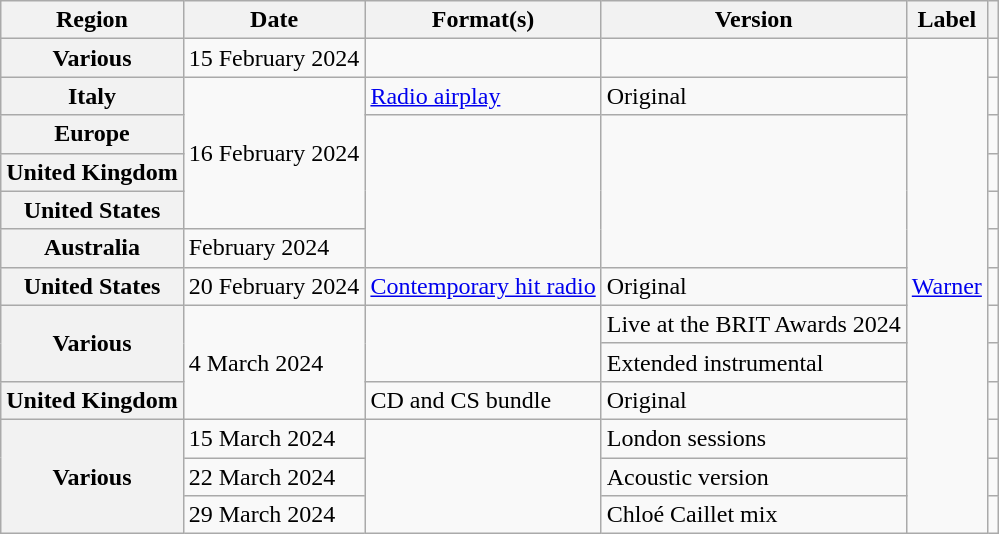<table class="wikitable plainrowheaders">
<tr>
<th scope="col">Region</th>
<th scope="col">Date</th>
<th scope="col">Format(s)</th>
<th scope="col">Version</th>
<th scope="col">Label</th>
<th scope="col"></th>
</tr>
<tr>
<th scope="row">Various</th>
<td>15 February 2024</td>
<td></td>
<td></td>
<td rowspan="13"><a href='#'>Warner</a></td>
<td style="text-align:center;"></td>
</tr>
<tr>
<th scope="row">Italy</th>
<td rowspan="4">16 February 2024</td>
<td><a href='#'>Radio airplay</a></td>
<td>Original</td>
<td style="text-align:center;"></td>
</tr>
<tr>
<th scope="row">Europe</th>
<td rowspan="4"></td>
<td rowspan="4"></td>
<td style="text-align:center;"></td>
</tr>
<tr>
<th scope="row">United Kingdom</th>
<td style="text-align:center;"></td>
</tr>
<tr>
<th scope="row">United States</th>
<td style="text-align:center;"></td>
</tr>
<tr>
<th scope="row">Australia</th>
<td>February 2024</td>
<td style="text-align:center;"></td>
</tr>
<tr>
<th scope="row">United States</th>
<td>20 February 2024</td>
<td><a href='#'>Contemporary hit radio</a></td>
<td>Original</td>
<td style="text-align:center;"></td>
</tr>
<tr>
<th scope="row" rowspan="2">Various</th>
<td rowspan="3">4 March 2024</td>
<td rowspan="2"></td>
<td>Live at the BRIT Awards 2024</td>
<td style="text-align:center;"></td>
</tr>
<tr>
<td>Extended instrumental</td>
<td style="text-align:center;"></td>
</tr>
<tr>
<th scope="row">United Kingdom</th>
<td>CD and CS bundle</td>
<td>Original</td>
<td style="text-align:center;"></td>
</tr>
<tr>
<th scope="row" rowspan="3">Various</th>
<td>15 March 2024</td>
<td rowspan="3"></td>
<td>London sessions</td>
<td style="text-align:center;"></td>
</tr>
<tr>
<td>22 March 2024</td>
<td>Acoustic version</td>
<td style="text-align:center;"></td>
</tr>
<tr>
<td>29 March 2024</td>
<td>Chloé Caillet mix</td>
<td style="text-align:center;"></td>
</tr>
</table>
